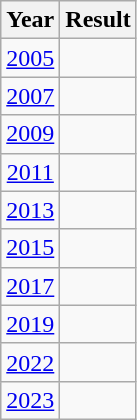<table class="wikitable" style="text-align:center">
<tr>
<th>Year</th>
<th>Result</th>
</tr>
<tr>
<td><a href='#'>2005</a></td>
<td></td>
</tr>
<tr>
<td><a href='#'>2007</a></td>
<td></td>
</tr>
<tr>
<td><a href='#'>2009</a></td>
<td></td>
</tr>
<tr>
<td><a href='#'>2011</a></td>
<td></td>
</tr>
<tr>
<td><a href='#'>2013</a></td>
<td></td>
</tr>
<tr>
<td><a href='#'>2015</a></td>
<td></td>
</tr>
<tr>
<td><a href='#'>2017</a></td>
<td></td>
</tr>
<tr>
<td><a href='#'>2019</a></td>
<td></td>
</tr>
<tr>
<td><a href='#'>2022</a></td>
<td></td>
</tr>
<tr>
<td><a href='#'>2023</a></td>
<td></td>
</tr>
</table>
